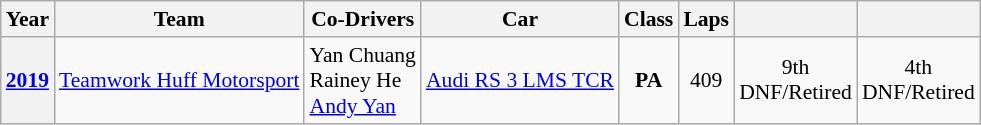<table class="wikitable" style="text-align:center; font-size:90%">
<tr>
<th>Year</th>
<th>Team</th>
<th>Co-Drivers</th>
<th>Car</th>
<th>Class</th>
<th>Laps</th>
<th></th>
<th></th>
</tr>
<tr>
<th><a href='#'>2019</a></th>
<td align="left"> <a href='#'>Teamwork Huff Motorsport</a></td>
<td align="left"> Yan Chuang<br> Rainey He<br> <a href='#'>Andy Yan</a></td>
<td align="left"><a href='#'>Audi RS 3 LMS TCR</a></td>
<td><strong><span>PA</span></strong></td>
<td>409</td>
<td>9th<br>DNF/Retired</td>
<td>4th<br>DNF/Retired</td>
</tr>
</table>
